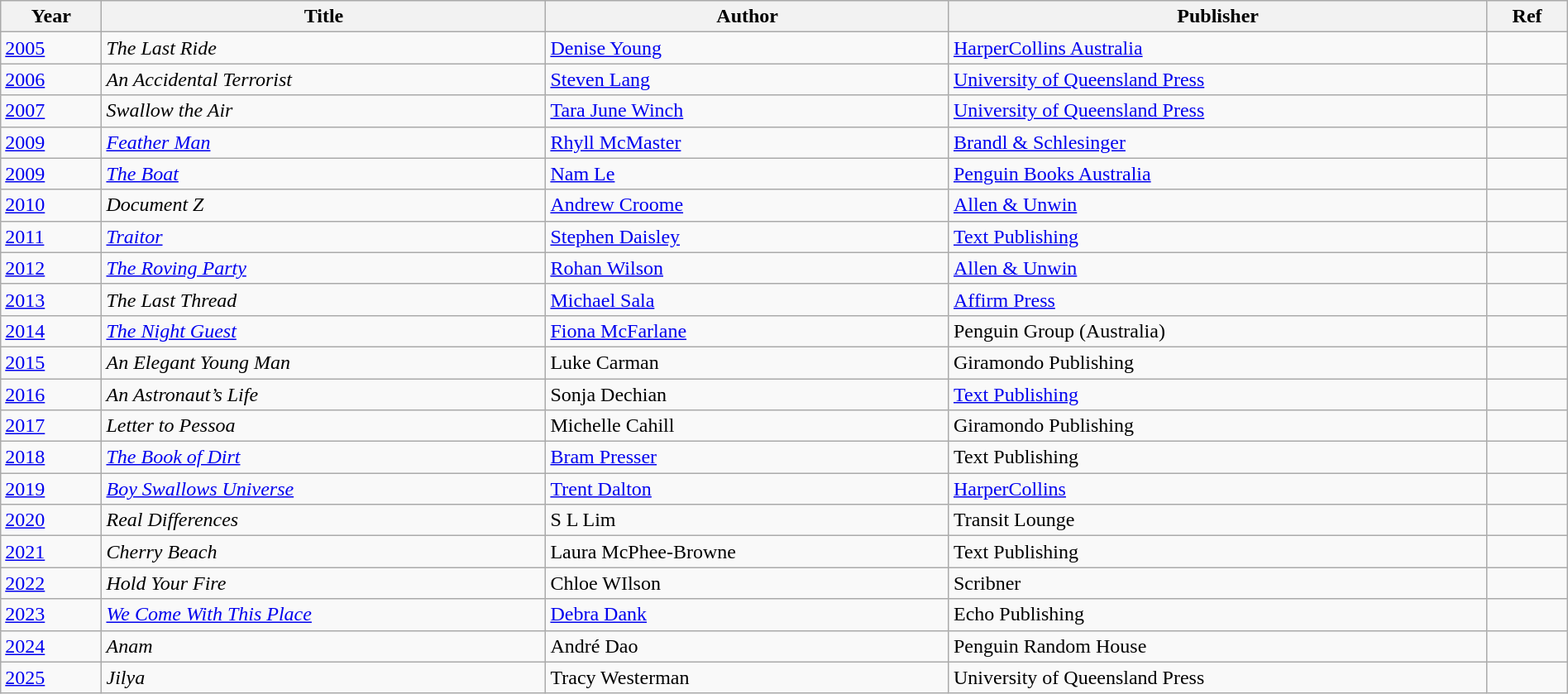<table class="wikitable" width="100%">
<tr>
<th>Year</th>
<th>Title</th>
<th>Author</th>
<th>Publisher</th>
<th>Ref</th>
</tr>
<tr>
<td><a href='#'>2005</a></td>
<td><em>The Last Ride</em></td>
<td><a href='#'>Denise Young</a></td>
<td><a href='#'>HarperCollins Australia</a></td>
<td></td>
</tr>
<tr>
<td><a href='#'>2006</a></td>
<td><em>An Accidental Terrorist</em></td>
<td><a href='#'>Steven Lang</a></td>
<td><a href='#'>University of Queensland Press</a></td>
<td></td>
</tr>
<tr>
<td><a href='#'>2007</a></td>
<td><em>Swallow the Air</em></td>
<td><a href='#'>Tara June Winch</a></td>
<td><a href='#'>University of Queensland Press</a></td>
<td></td>
</tr>
<tr>
<td><a href='#'>2009</a></td>
<td><em><a href='#'>Feather Man</a></em></td>
<td><a href='#'>Rhyll McMaster</a></td>
<td><a href='#'>Brandl & Schlesinger</a></td>
<td></td>
</tr>
<tr>
<td><a href='#'>2009</a></td>
<td><em><a href='#'>The Boat</a></em></td>
<td><a href='#'>Nam Le</a></td>
<td><a href='#'>Penguin Books Australia</a></td>
<td></td>
</tr>
<tr>
<td><a href='#'>2010</a></td>
<td><em>Document Z</em></td>
<td><a href='#'>Andrew Croome</a></td>
<td><a href='#'>Allen & Unwin</a></td>
<td></td>
</tr>
<tr>
<td><a href='#'>2011</a></td>
<td><em><a href='#'>Traitor</a></em></td>
<td><a href='#'>Stephen Daisley</a></td>
<td><a href='#'>Text Publishing</a></td>
</tr>
<tr>
<td><a href='#'>2012</a></td>
<td><em><a href='#'>The Roving Party</a></em></td>
<td><a href='#'>Rohan Wilson</a></td>
<td><a href='#'>Allen & Unwin</a></td>
<td></td>
</tr>
<tr>
<td><a href='#'>2013</a></td>
<td><em>The Last Thread</em></td>
<td><a href='#'>Michael Sala</a></td>
<td><a href='#'>Affirm Press</a></td>
<td></td>
</tr>
<tr>
<td><a href='#'>2014</a></td>
<td><em><a href='#'>The Night Guest</a></em></td>
<td><a href='#'>Fiona McFarlane</a></td>
<td>Penguin Group (Australia)</td>
<td></td>
</tr>
<tr>
<td><a href='#'>2015</a></td>
<td><em>An Elegant Young Man</em></td>
<td>Luke Carman</td>
<td>Giramondo Publishing</td>
<td></td>
</tr>
<tr>
<td><a href='#'>2016</a></td>
<td><em>An Astronaut’s Life</em></td>
<td>Sonja Dechian</td>
<td><a href='#'>Text Publishing</a></td>
<td></td>
</tr>
<tr>
<td><a href='#'>2017</a></td>
<td><em>Letter to Pessoa</em></td>
<td>Michelle Cahill</td>
<td>Giramondo Publishing</td>
<td></td>
</tr>
<tr>
<td><a href='#'>2018</a></td>
<td><em><a href='#'>The Book of Dirt</a></em></td>
<td><a href='#'>Bram Presser</a></td>
<td>Text Publishing</td>
<td></td>
</tr>
<tr>
<td><a href='#'>2019</a></td>
<td><em><a href='#'>Boy Swallows Universe</a></em></td>
<td><a href='#'>Trent Dalton</a></td>
<td><a href='#'>HarperCollins</a></td>
<td></td>
</tr>
<tr>
<td><a href='#'>2020</a></td>
<td><em>Real Differences</em></td>
<td>S L Lim</td>
<td>Transit Lounge</td>
<td></td>
</tr>
<tr>
<td><a href='#'>2021</a></td>
<td><em>Cherry Beach</em></td>
<td>Laura McPhee-Browne</td>
<td>Text Publishing</td>
<td></td>
</tr>
<tr>
<td><a href='#'>2022</a></td>
<td><em>Hold Your Fire</em></td>
<td>Chloe WIlson</td>
<td>Scribner</td>
<td></td>
</tr>
<tr>
<td><a href='#'>2023</a></td>
<td><em><a href='#'>We Come With This Place</a></em></td>
<td><a href='#'>Debra Dank</a></td>
<td>Echo Publishing</td>
<td></td>
</tr>
<tr>
<td><a href='#'>2024</a></td>
<td><em>Anam</em></td>
<td>André Dao</td>
<td>Penguin Random House</td>
<td></td>
</tr>
<tr>
<td><a href='#'>2025</a></td>
<td><em>Jilya</em></td>
<td>Tracy Westerman</td>
<td>University of Queensland Press</td>
<td></td>
</tr>
</table>
